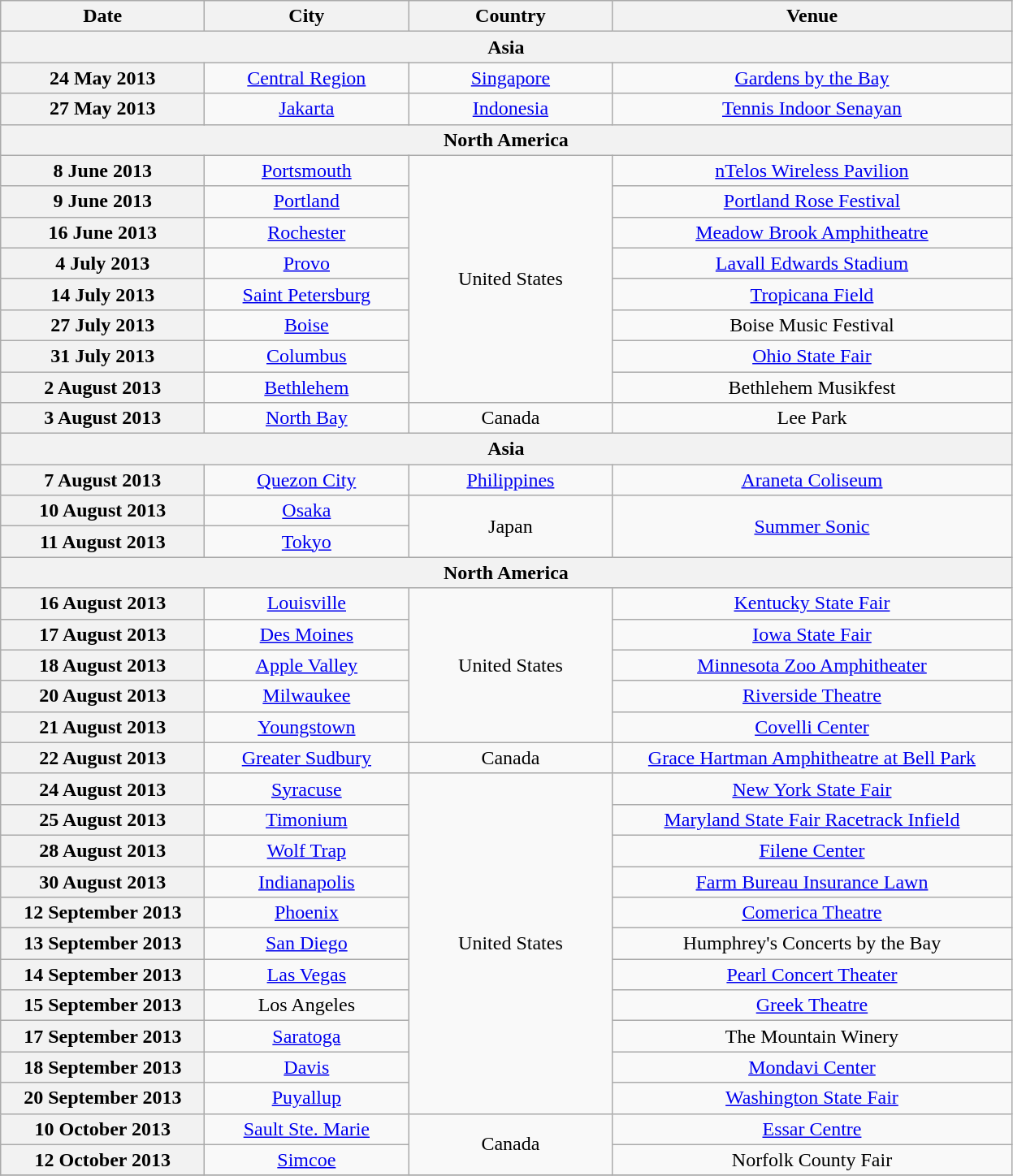<table class="wikitable plainrowheaders" style="text-align:center;">
<tr>
<th scope="col" style="width:10em;">Date</th>
<th scope="col" style="width:10em;">City</th>
<th scope="col" style="width:10em;">Country</th>
<th scope="col" style="width:20em;">Venue</th>
</tr>
<tr>
<th colspan="4">Asia</th>
</tr>
<tr>
<th scope="row" style="text-align:center;">24 May 2013</th>
<td><a href='#'>Central Region</a></td>
<td><a href='#'>Singapore</a></td>
<td><a href='#'>Gardens by the Bay</a></td>
</tr>
<tr>
<th scope="row" style="text-align:center;">27 May 2013</th>
<td><a href='#'>Jakarta</a></td>
<td><a href='#'>Indonesia</a></td>
<td><a href='#'>Tennis Indoor Senayan</a></td>
</tr>
<tr>
<th colspan="4">North America</th>
</tr>
<tr>
<th scope="row" style="text-align:center;">8 June 2013</th>
<td><a href='#'>Portsmouth</a></td>
<td rowspan="8">United States</td>
<td><a href='#'>nTelos Wireless Pavilion</a></td>
</tr>
<tr>
<th scope="row" style="text-align:center;">9 June 2013</th>
<td><a href='#'>Portland</a></td>
<td><a href='#'>Portland Rose Festival</a></td>
</tr>
<tr>
<th scope="row" style="text-align:center;">16 June 2013</th>
<td><a href='#'>Rochester</a></td>
<td><a href='#'>Meadow Brook Amphitheatre</a></td>
</tr>
<tr>
<th scope="row" style="text-align:center;">4 July 2013</th>
<td><a href='#'>Provo</a></td>
<td><a href='#'>Lavall Edwards Stadium</a></td>
</tr>
<tr>
<th scope="row" style="text-align:center;">14 July 2013</th>
<td><a href='#'>Saint Petersburg</a></td>
<td><a href='#'>Tropicana Field</a></td>
</tr>
<tr>
<th scope="row" style="text-align:center;">27 July 2013</th>
<td><a href='#'>Boise</a></td>
<td>Boise Music Festival</td>
</tr>
<tr>
<th scope="row" style="text-align:center;">31 July 2013</th>
<td><a href='#'>Columbus</a></td>
<td><a href='#'>Ohio State Fair</a></td>
</tr>
<tr>
<th scope="row" style="text-align:center;">2 August 2013</th>
<td><a href='#'>Bethlehem</a></td>
<td>Bethlehem Musikfest</td>
</tr>
<tr>
<th scope="row" style="text-align:center;">3 August 2013</th>
<td><a href='#'>North Bay</a></td>
<td>Canada</td>
<td>Lee Park</td>
</tr>
<tr>
<th colspan="4">Asia</th>
</tr>
<tr>
<th scope="row" style="text-align:center;">7 August 2013</th>
<td><a href='#'>Quezon City</a></td>
<td><a href='#'>Philippines</a></td>
<td><a href='#'>Araneta Coliseum</a></td>
</tr>
<tr>
<th scope="row" style="text-align:center;">10 August 2013</th>
<td><a href='#'>Osaka</a></td>
<td rowspan="2">Japan</td>
<td rowspan="2"><a href='#'>Summer Sonic</a></td>
</tr>
<tr>
<th scope="row" style="text-align:center;">11 August 2013</th>
<td><a href='#'>Tokyo</a></td>
</tr>
<tr>
<th colspan="4">North America</th>
</tr>
<tr>
<th scope="row" style="text-align:center;">16 August 2013</th>
<td><a href='#'>Louisville</a></td>
<td rowspan="5">United States</td>
<td><a href='#'>Kentucky State Fair</a></td>
</tr>
<tr>
<th scope="row" style="text-align:center;">17 August 2013</th>
<td><a href='#'>Des Moines</a></td>
<td><a href='#'>Iowa State Fair</a></td>
</tr>
<tr>
<th scope="row" style="text-align:center;">18 August 2013</th>
<td><a href='#'>Apple Valley</a></td>
<td><a href='#'>Minnesota Zoo Amphitheater</a></td>
</tr>
<tr>
<th scope="row" style="text-align:center;">20 August 2013</th>
<td><a href='#'>Milwaukee</a></td>
<td><a href='#'>Riverside Theatre</a></td>
</tr>
<tr>
<th scope="row" style="text-align:center;">21 August 2013</th>
<td><a href='#'>Youngstown</a></td>
<td><a href='#'>Covelli Center</a></td>
</tr>
<tr>
<th scope="row" style="text-align:center;">22 August 2013</th>
<td><a href='#'>Greater Sudbury</a></td>
<td>Canada</td>
<td><a href='#'>Grace Hartman Amphitheatre at Bell Park</a></td>
</tr>
<tr>
<th scope="row" style="text-align:center;">24 August 2013</th>
<td><a href='#'>Syracuse</a></td>
<td rowspan="11">United States</td>
<td><a href='#'>New York State Fair</a></td>
</tr>
<tr>
<th scope="row" style="text-align:center;">25 August 2013</th>
<td><a href='#'>Timonium</a></td>
<td><a href='#'>Maryland State Fair Racetrack Infield</a></td>
</tr>
<tr>
<th scope="row" style="text-align:center;">28 August 2013</th>
<td><a href='#'>Wolf Trap</a></td>
<td><a href='#'>Filene Center</a></td>
</tr>
<tr>
<th scope="row" style="text-align:center;">30 August 2013</th>
<td><a href='#'>Indianapolis</a></td>
<td><a href='#'>Farm Bureau Insurance Lawn</a></td>
</tr>
<tr>
<th scope="row" style="text-align:center;">12 September 2013</th>
<td><a href='#'>Phoenix</a></td>
<td><a href='#'>Comerica Theatre</a></td>
</tr>
<tr>
<th scope="row" style="text-align:center;">13 September 2013</th>
<td><a href='#'>San Diego</a></td>
<td>Humphrey's Concerts by the Bay</td>
</tr>
<tr>
<th scope="row" style="text-align:center;">14 September 2013</th>
<td><a href='#'>Las Vegas</a></td>
<td><a href='#'>Pearl Concert Theater</a></td>
</tr>
<tr>
<th scope="row" style="text-align:center;">15 September 2013</th>
<td>Los Angeles</td>
<td><a href='#'>Greek Theatre</a></td>
</tr>
<tr>
<th scope="row" style="text-align:center;">17 September 2013</th>
<td><a href='#'>Saratoga</a></td>
<td>The Mountain Winery</td>
</tr>
<tr>
<th scope="row" style="text-align:center;">18 September 2013</th>
<td><a href='#'>Davis</a></td>
<td><a href='#'>Mondavi Center</a></td>
</tr>
<tr>
<th scope="row" style="text-align:center;">20 September 2013</th>
<td><a href='#'>Puyallup</a></td>
<td><a href='#'>Washington State Fair</a></td>
</tr>
<tr>
<th scope="row" style="text-align:center;">10 October 2013</th>
<td><a href='#'>Sault Ste. Marie</a></td>
<td rowspan="2">Canada</td>
<td><a href='#'>Essar Centre</a></td>
</tr>
<tr>
<th scope="row" style="text-align:center;">12 October 2013</th>
<td><a href='#'>Simcoe</a></td>
<td>Norfolk County Fair</td>
</tr>
<tr>
</tr>
</table>
